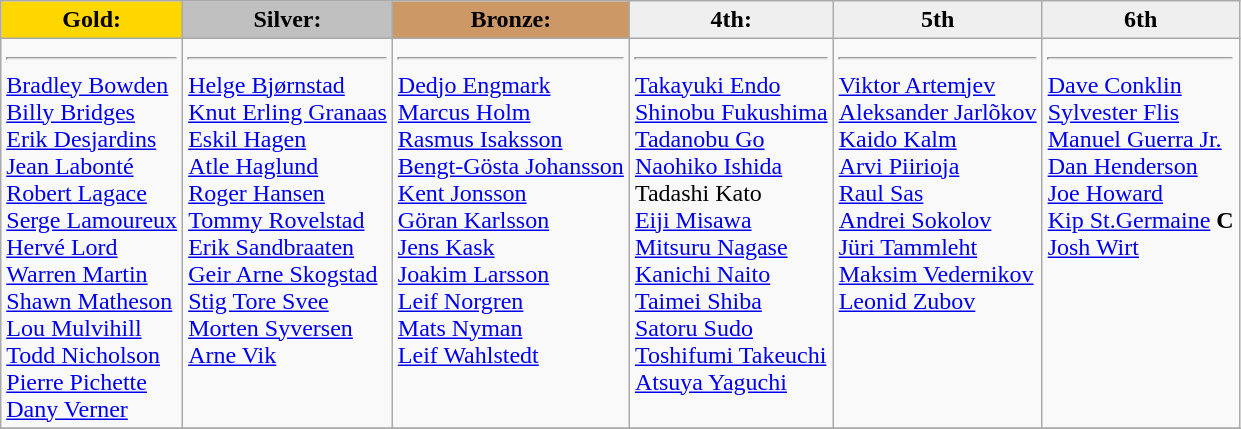<table class="wikitable">
<tr>
<td style="text-align:center;background-color:gold;"><strong>Gold:</strong></td>
<td style="text-align:center;background-color:silver;"><strong>Silver:</strong></td>
<td style="text-align:center;background-color:#CC9966;"><strong>Bronze:</strong></td>
<td ! align="center" bgcolor="efefef"><strong>4th:</strong></td>
<td ! align="center" bgcolor="efefef"><strong>5th</strong></td>
<td ! align="center" bgcolor="efefef"><strong>6th</strong></td>
</tr>
<tr valign=top>
<td> <hr> <a href='#'>Bradley Bowden</a><br> <a href='#'>Billy Bridges</a><br> <a href='#'>Erik Desjardins</a><br> <a href='#'>Jean Labonté</a><br> <a href='#'>Robert Lagace</a><br> <a href='#'>Serge Lamoureux</a><br> <a href='#'>Hervé Lord</a><br> <a href='#'>Warren Martin</a><br> <a href='#'>Shawn Matheson</a><br> <a href='#'>Lou Mulvihill</a><br> <a href='#'>Todd Nicholson</a><br> <a href='#'>Pierre Pichette</a><br> <a href='#'>Dany Verner</a></td>
<td> <hr> <a href='#'>Helge Bjørnstad</a><br> <a href='#'>Knut Erling Granaas</a><br> <a href='#'>Eskil Hagen</a><br> <a href='#'>Atle Haglund</a><br> <a href='#'>Roger Hansen</a><br> <a href='#'>Tommy Rovelstad</a><br> <a href='#'>Erik Sandbraaten</a><br> <a href='#'>Geir Arne Skogstad</a><br> <a href='#'>Stig Tore Svee</a><br> <a href='#'>Morten Syversen</a><br> <a href='#'>Arne Vik</a></td>
<td> <hr> <a href='#'>Dedjo Engmark</a><br> <a href='#'>Marcus Holm</a><br> <a href='#'>Rasmus Isaksson</a><br> <a href='#'>Bengt-Gösta Johansson</a><br> <a href='#'>Kent Jonsson</a><br> <a href='#'>Göran Karlsson</a><br> <a href='#'>Jens Kask</a><br> <a href='#'>Joakim Larsson</a><br> <a href='#'>Leif Norgren</a><br> <a href='#'>Mats Nyman</a><br> <a href='#'>Leif Wahlstedt</a></td>
<td> <hr> <a href='#'>Takayuki Endo</a><br> <a href='#'>Shinobu Fukushima</a><br> <a href='#'>Tadanobu Go</a><br> <a href='#'>Naohiko Ishida</a><br> Tadashi Kato<br> <a href='#'>Eiji Misawa</a><br> <a href='#'>Mitsuru Nagase</a><br> <a href='#'>Kanichi Naito</a><br> <a href='#'>Taimei Shiba</a><br> <a href='#'>Satoru Sudo</a><br> <a href='#'>Toshifumi Takeuchi</a><br> <a href='#'>Atsuya Yaguchi</a></td>
<td> <hr> <a href='#'>Viktor Artemjev</a><br> <a href='#'>Aleksander Jarlõkov</a><br> <a href='#'>Kaido Kalm</a><br> <a href='#'>Arvi Piirioja</a><br> <a href='#'>Raul Sas</a><br> <a href='#'>Andrei Sokolov</a><br> <a href='#'>Jüri Tammleht</a><br> <a href='#'>Maksim Vedernikov</a><br> <a href='#'>Leonid Zubov</a><br></td>
<td> <hr> <a href='#'>Dave Conklin</a><br> <a href='#'>Sylvester Flis</a><br> <a href='#'>Manuel Guerra Jr.</a><br> <a href='#'>Dan Henderson</a><br> <a href='#'>Joe Howard</a><br> <a href='#'>Kip St.Germaine</a> <strong>C</strong><br> <a href='#'>Josh Wirt</a><br></td>
</tr>
<tr>
</tr>
</table>
